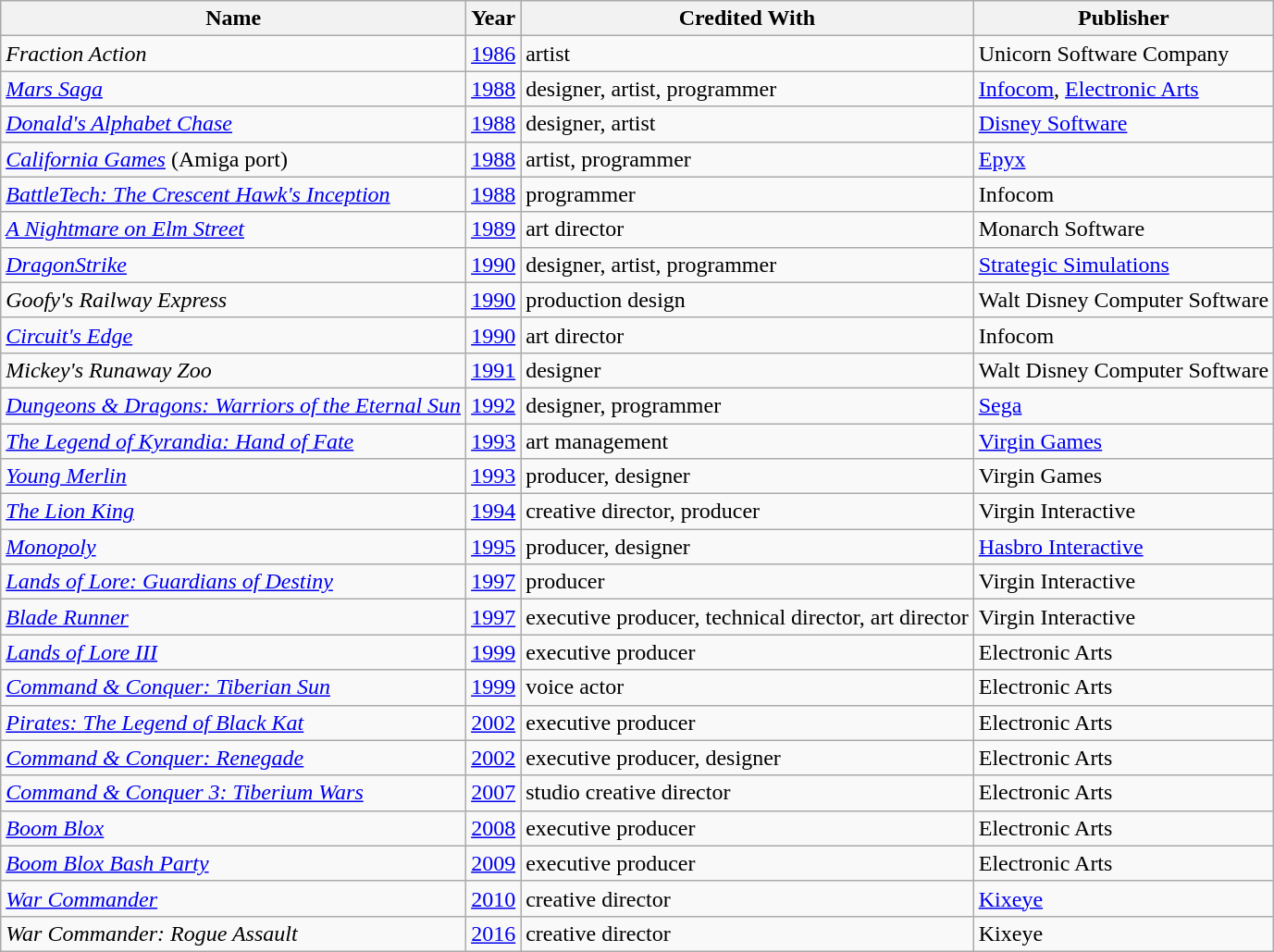<table class="wikitable sortable" border="1">
<tr>
<th scope="col">Name</th>
<th scope="col">Year</th>
<th scope="col">Credited With</th>
<th scope="col">Publisher</th>
</tr>
<tr>
<td><em>Fraction Action</em></td>
<td><a href='#'>1986</a></td>
<td>artist</td>
<td>Unicorn Software Company</td>
</tr>
<tr>
<td><em><a href='#'>Mars Saga</a></em></td>
<td><a href='#'>1988</a></td>
<td>designer, artist, programmer</td>
<td><a href='#'>Infocom</a>, <a href='#'>Electronic Arts</a></td>
</tr>
<tr>
<td><em><a href='#'>Donald's Alphabet Chase</a></em></td>
<td><a href='#'>1988</a></td>
<td>designer, artist</td>
<td><a href='#'>Disney Software</a></td>
</tr>
<tr>
<td><em><a href='#'>California Games</a></em> (Amiga port)</td>
<td><a href='#'>1988</a></td>
<td>artist, programmer</td>
<td><a href='#'>Epyx</a></td>
</tr>
<tr>
<td><em><a href='#'>BattleTech: The Crescent Hawk's Inception</a></em></td>
<td><a href='#'>1988</a></td>
<td>programmer</td>
<td>Infocom</td>
</tr>
<tr>
<td><em><a href='#'>A Nightmare on Elm Street</a></em></td>
<td><a href='#'>1989</a></td>
<td>art director</td>
<td>Monarch Software</td>
</tr>
<tr>
<td><em><a href='#'>DragonStrike</a></em></td>
<td><a href='#'>1990</a></td>
<td>designer, artist, programmer</td>
<td><a href='#'>Strategic Simulations</a></td>
</tr>
<tr>
<td><em>Goofy's Railway Express</em></td>
<td><a href='#'>1990</a></td>
<td>production design</td>
<td>Walt Disney Computer Software</td>
</tr>
<tr>
<td><em><a href='#'>Circuit's Edge</a></em></td>
<td><a href='#'>1990</a></td>
<td>art director</td>
<td>Infocom</td>
</tr>
<tr>
<td><em>Mickey's Runaway Zoo</em></td>
<td><a href='#'>1991</a></td>
<td>designer</td>
<td>Walt Disney Computer Software</td>
</tr>
<tr>
<td><em><a href='#'>Dungeons & Dragons: Warriors of the Eternal Sun</a></em></td>
<td><a href='#'>1992</a></td>
<td>designer, programmer</td>
<td><a href='#'>Sega</a></td>
</tr>
<tr>
<td><em><a href='#'>The Legend of Kyrandia: Hand of Fate</a></em></td>
<td><a href='#'>1993</a></td>
<td>art management</td>
<td><a href='#'>Virgin Games</a></td>
</tr>
<tr>
<td><em><a href='#'>Young Merlin</a></em></td>
<td><a href='#'>1993</a></td>
<td>producer, designer</td>
<td>Virgin Games</td>
</tr>
<tr>
<td><em><a href='#'>The Lion King</a></em></td>
<td><a href='#'>1994</a></td>
<td>creative director, producer</td>
<td>Virgin Interactive</td>
</tr>
<tr>
<td><em><a href='#'>Monopoly</a></em></td>
<td><a href='#'>1995</a></td>
<td>producer, designer</td>
<td><a href='#'>Hasbro Interactive</a></td>
</tr>
<tr>
<td><em><a href='#'>Lands of Lore: Guardians of Destiny</a></em></td>
<td><a href='#'>1997</a></td>
<td>producer</td>
<td>Virgin Interactive</td>
</tr>
<tr>
<td><em><a href='#'>Blade Runner</a></em></td>
<td><a href='#'>1997</a></td>
<td>executive producer, technical director, art director</td>
<td>Virgin Interactive</td>
</tr>
<tr>
<td><em><a href='#'>Lands of Lore III</a></em></td>
<td><a href='#'>1999</a></td>
<td>executive producer</td>
<td>Electronic Arts</td>
</tr>
<tr>
<td><em><a href='#'>Command & Conquer: Tiberian Sun</a></em></td>
<td><a href='#'>1999</a></td>
<td>voice actor</td>
<td>Electronic Arts</td>
</tr>
<tr>
<td><em><a href='#'>Pirates: The Legend of Black Kat</a></em></td>
<td><a href='#'>2002</a></td>
<td>executive producer</td>
<td>Electronic Arts</td>
</tr>
<tr>
<td><em><a href='#'>Command & Conquer: Renegade</a></em></td>
<td><a href='#'>2002</a></td>
<td>executive producer, designer</td>
<td>Electronic Arts</td>
</tr>
<tr>
<td><em><a href='#'>Command & Conquer 3: Tiberium Wars</a></em></td>
<td><a href='#'>2007</a></td>
<td>studio creative director</td>
<td>Electronic Arts</td>
</tr>
<tr>
<td><em><a href='#'>Boom Blox</a></em></td>
<td><a href='#'>2008</a></td>
<td>executive producer</td>
<td>Electronic Arts</td>
</tr>
<tr>
<td><em><a href='#'>Boom Blox Bash Party</a></em></td>
<td><a href='#'>2009</a></td>
<td>executive producer</td>
<td>Electronic Arts</td>
</tr>
<tr>
<td><em><a href='#'>War Commander</a></em></td>
<td><a href='#'>2010</a></td>
<td>creative director</td>
<td><a href='#'>Kixeye</a></td>
</tr>
<tr>
<td><em>War Commander: Rogue Assault</em></td>
<td><a href='#'>2016</a></td>
<td>creative director</td>
<td>Kixeye</td>
</tr>
</table>
